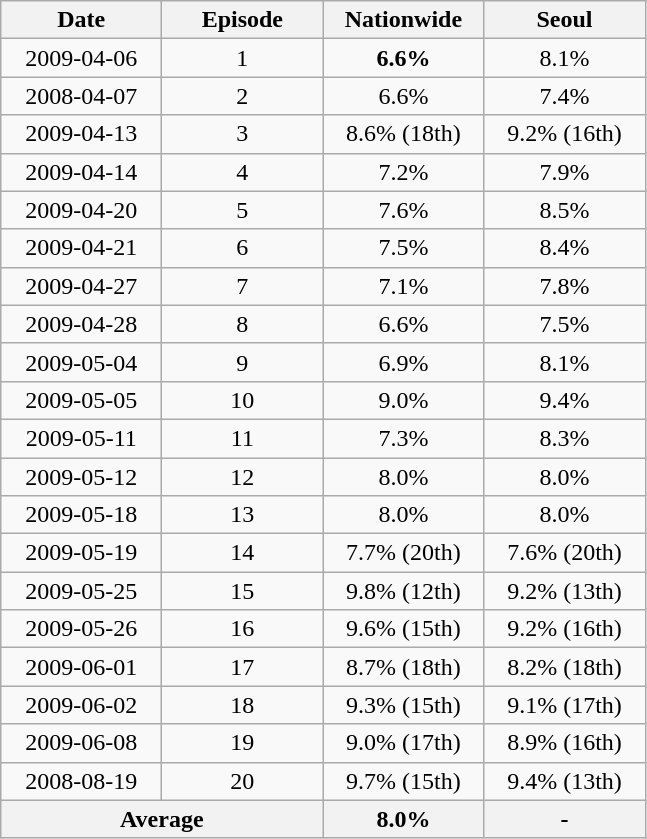<table class="wikitable">
<tr>
<th width=100>Date</th>
<th width=100>Episode</th>
<th width=100>Nationwide</th>
<th width=100>Seoul</th>
</tr>
<tr align=center>
<td>2009-04-06</td>
<td>1</td>
<td><span> <strong>6.6%</strong></span></td>
<td>8.1%</td>
</tr>
<tr align=center>
<td>2008-04-07</td>
<td>2</td>
<td>6.6%</td>
<td>7.4%</td>
</tr>
<tr align=center>
<td>2009-04-13</td>
<td>3</td>
<td>8.6% (18th)</td>
<td>9.2% (16th)</td>
</tr>
<tr align=center>
<td>2009-04-14</td>
<td>4</td>
<td>7.2%</td>
<td>7.9%</td>
</tr>
<tr align=center>
<td>2009-04-20</td>
<td>5</td>
<td>7.6%</td>
<td>8.5%</td>
</tr>
<tr align=center>
<td>2009-04-21</td>
<td>6</td>
<td>7.5%</td>
<td>8.4%</td>
</tr>
<tr align=center>
<td>2009-04-27</td>
<td>7</td>
<td>7.1%</td>
<td>7.8%</td>
</tr>
<tr align=center>
<td>2009-04-28</td>
<td>8</td>
<td>6.6%</td>
<td>7.5%</td>
</tr>
<tr align=center>
<td>2009-05-04</td>
<td>9</td>
<td>6.9%</td>
<td>8.1%</td>
</tr>
<tr align=center>
<td>2009-05-05</td>
<td>10</td>
<td>9.0%</td>
<td>9.4%</td>
</tr>
<tr align=center>
<td>2009-05-11</td>
<td>11</td>
<td>7.3%</td>
<td>8.3%</td>
</tr>
<tr align=center>
<td>2009-05-12</td>
<td>12</td>
<td>8.0%</td>
<td>8.0%</td>
</tr>
<tr align=center>
<td>2009-05-18</td>
<td>13</td>
<td>8.0%</td>
<td>8.0%</td>
</tr>
<tr align=center>
<td>2009-05-19</td>
<td>14</td>
<td>7.7% (20th)</td>
<td>7.6% (20th)</td>
</tr>
<tr align=center>
<td>2009-05-25</td>
<td>15</td>
<td>9.8% (12th)</td>
<td>9.2% (13th)</td>
</tr>
<tr align=center>
<td>2009-05-26</td>
<td>16</td>
<td>9.6% (15th)</td>
<td>9.2% (16th)</td>
</tr>
<tr align=center>
<td>2009-06-01</td>
<td>17</td>
<td>8.7% (18th)</td>
<td>8.2% (18th)</td>
</tr>
<tr align=center>
<td>2009-06-02</td>
<td>18</td>
<td>9.3% (15th)</td>
<td>9.1% (17th)</td>
</tr>
<tr align=center>
<td>2009-06-08</td>
<td>19</td>
<td>9.0% (17th)</td>
<td>8.9% (16th)</td>
</tr>
<tr align=center>
<td>2008-08-19</td>
<td>20</td>
<td>9.7% (15th)</td>
<td>9.4% (13th)</td>
</tr>
<tr align="center">
<th colspan=2>Average</th>
<th>8.0%</th>
<th>-</th>
</tr>
</table>
